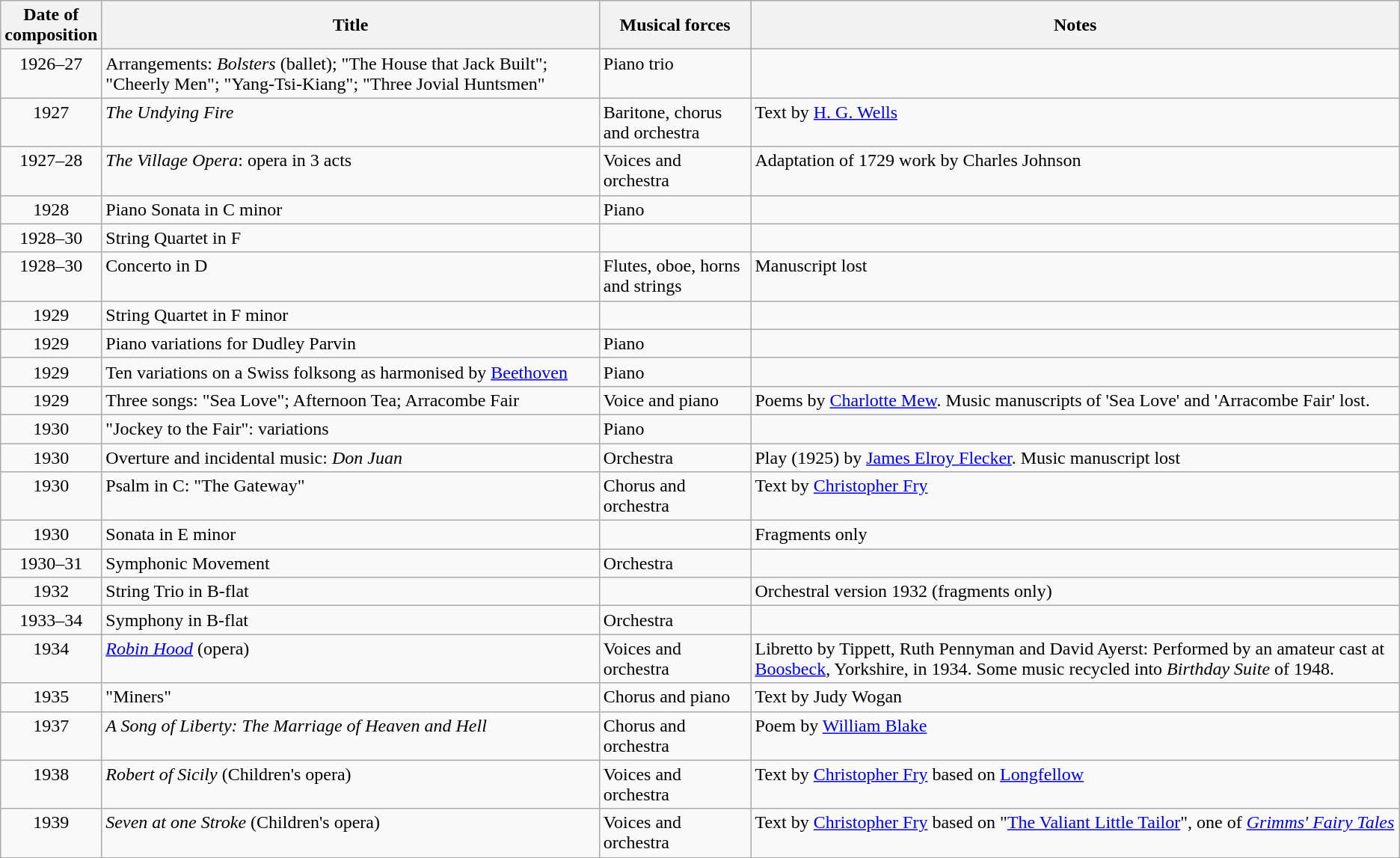<table Class = "wikitable sortable">
<tr>
<th width="80">Date of composition</th>
<th>Title</th>
<th>Musical forces</th>
<th>Notes</th>
</tr>
<tr valign="top">
<td align= "center">1926–27</td>
<td>Arrangements: <em>Bolsters</em> (ballet); "The House that Jack Built"; "Cheerly Men"; "Yang-Tsi-Kiang"; "Three Jovial Huntsmen"</td>
<td>Piano trio</td>
<td></td>
</tr>
<tr valign="top">
<td align= "center">1927</td>
<td><em>The Undying Fire</em></td>
<td>Baritone, chorus and orchestra</td>
<td>Text by <a href='#'>H. G. Wells</a></td>
</tr>
<tr valign="top">
<td align= "center">1927–28</td>
<td><em>The Village Opera</em>: opera in 3 acts</td>
<td>Voices and orchestra</td>
<td>Adaptation of 1729 work by Charles Johnson</td>
</tr>
<tr valign="top">
<td align= "center">1928</td>
<td>Piano Sonata in C minor</td>
<td>Piano</td>
<td></td>
</tr>
<tr valign="top">
<td align= "center">1928–30</td>
<td>String Quartet in F</td>
<td></td>
<td></td>
</tr>
<tr valign="top">
<td align= "center">1928–30</td>
<td>Concerto in D</td>
<td>Flutes, oboe, horns and strings</td>
<td>Manuscript lost</td>
</tr>
<tr valign="top">
<td align= "center">1929</td>
<td>String Quartet in F minor</td>
<td></td>
<td></td>
</tr>
<tr valign="top">
<td align= "center">1929</td>
<td>Piano variations for Dudley Parvin</td>
<td>Piano</td>
<td></td>
</tr>
<tr valign="top">
<td align= "center">1929</td>
<td>Ten variations on a Swiss folksong as harmonised by <a href='#'>Beethoven</a></td>
<td>Piano</td>
<td></td>
</tr>
<tr valign="top">
<td align= "center">1929</td>
<td>Three songs: "Sea Love"; Afternoon Tea; Arracombe Fair</td>
<td>Voice and piano</td>
<td>Poems by <a href='#'>Charlotte Mew</a>. Music manuscripts of 'Sea Love' and 'Arracombe Fair' lost.</td>
</tr>
<tr valign="top">
<td align= "center">1930</td>
<td>"Jockey to the Fair": variations</td>
<td>Piano</td>
<td></td>
</tr>
<tr valign="top">
<td align= "center">1930</td>
<td>Overture and incidental music: <em>Don Juan</em></td>
<td>Orchestra</td>
<td>Play (1925) by <a href='#'>James Elroy Flecker</a>. Music manuscript lost</td>
</tr>
<tr valign="top">
<td align= "center">1930</td>
<td>Psalm in C: "The Gateway"</td>
<td>Chorus and orchestra</td>
<td>Text by <a href='#'>Christopher Fry</a></td>
</tr>
<tr valign="top">
<td align= "center">1930</td>
<td>Sonata in E minor</td>
<td Violin and piano></td>
<td>Fragments only</td>
</tr>
<tr valign="top">
<td align= "center">1930–31</td>
<td>Symphonic Movement</td>
<td>Orchestra</td>
<td></td>
</tr>
<tr valign="top">
<td align= "center">1932</td>
<td>String Trio in B-flat</td>
<td></td>
<td>Orchestral version 1932 (fragments only)</td>
</tr>
<tr valign="top">
<td align= "center">1933–34</td>
<td>Symphony in B-flat</td>
<td>Orchestra</td>
</tr>
<tr valign="top">
<td align= "center">1934</td>
<td><em><a href='#'>Robin Hood</a></em> (opera)</td>
<td>Voices and orchestra</td>
<td>Libretto by Tippett, Ruth Pennyman and David Ayerst: Performed by an amateur cast at <a href='#'>Boosbeck</a>, Yorkshire, in 1934. Some music recycled into <em>Birthday Suite</em> of 1948.</td>
</tr>
<tr valign="top">
<td align= "center">1935</td>
<td>"Miners"</td>
<td>Chorus and piano</td>
<td>Text by Judy Wogan</td>
</tr>
<tr valign="top">
<td align= "center">1937</td>
<td><em>A Song of Liberty: The Marriage of Heaven and Hell</em></td>
<td>Chorus and orchestra</td>
<td>Poem by <a href='#'>William Blake</a></td>
</tr>
<tr valign="top">
<td align= "center">1938</td>
<td><em>Robert of Sicily</em> (Children's opera)</td>
<td>Voices and orchestra</td>
<td>Text by <a href='#'>Christopher Fry</a> based on <a href='#'>Longfellow</a></td>
</tr>
<tr valign="top">
<td align= "center">1939</td>
<td><em>Seven at one Stroke</em> (Children's opera)</td>
<td>Voices and orchestra</td>
<td>Text by <a href='#'>Christopher Fry</a> based on "<a href='#'>The Valiant Little Tailor</a>", one of <em><a href='#'>Grimms' Fairy Tales</a></em></td>
</tr>
</table>
